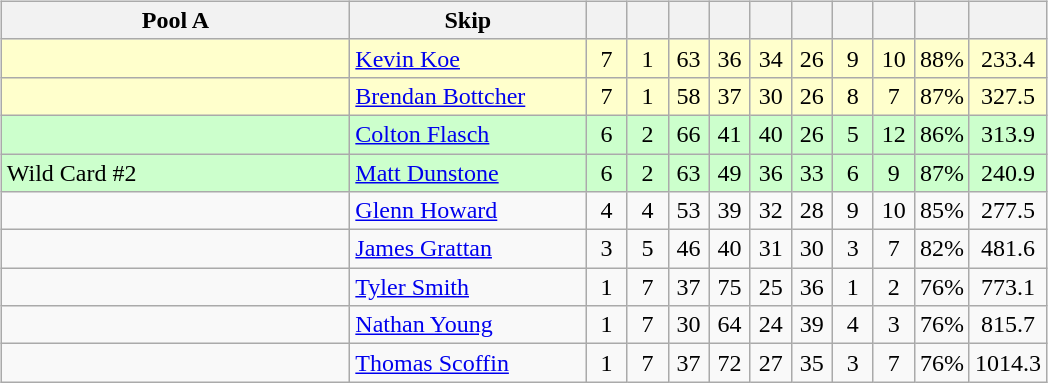<table>
<tr>
<td valign=top width=10%><br><table class=wikitable style="text-align: center;">
<tr>
<th width=225>Pool A</th>
<th width=150>Skip</th>
<th width=20></th>
<th width=20></th>
<th width=20></th>
<th width=20></th>
<th width=20></th>
<th width=20></th>
<th width=20></th>
<th width=20></th>
<th width=20></th>
<th width=20></th>
</tr>
<tr bgcolor=#ffffcc>
<td style="text-align: left;"></td>
<td style="text-align: left;"><a href='#'>Kevin Koe</a></td>
<td>7</td>
<td>1</td>
<td>63</td>
<td>36</td>
<td>34</td>
<td>26</td>
<td>9</td>
<td>10</td>
<td>88%</td>
<td>233.4</td>
</tr>
<tr bgcolor=#ffffcc>
<td style="text-align: left;"></td>
<td style="text-align: left;"><a href='#'>Brendan Bottcher</a></td>
<td>7</td>
<td>1</td>
<td>58</td>
<td>37</td>
<td>30</td>
<td>26</td>
<td>8</td>
<td>7</td>
<td>87%</td>
<td>327.5</td>
</tr>
<tr bgcolor=#ccffcc>
<td style="text-align: left;"></td>
<td style="text-align: left;"><a href='#'>Colton Flasch</a></td>
<td>6</td>
<td>2</td>
<td>66</td>
<td>41</td>
<td>40</td>
<td>26</td>
<td>5</td>
<td>12</td>
<td>86%</td>
<td>313.9</td>
</tr>
<tr bgcolor=#ccffcc>
<td style="text-align: left;"> Wild Card #2</td>
<td style="text-align: left;"><a href='#'>Matt Dunstone</a></td>
<td>6</td>
<td>2</td>
<td>63</td>
<td>49</td>
<td>36</td>
<td>33</td>
<td>6</td>
<td>9</td>
<td>87%</td>
<td>240.9</td>
</tr>
<tr>
<td style="text-align: left;"></td>
<td style="text-align: left;"><a href='#'>Glenn Howard</a></td>
<td>4</td>
<td>4</td>
<td>53</td>
<td>39</td>
<td>32</td>
<td>28</td>
<td>9</td>
<td>10</td>
<td>85%</td>
<td>277.5</td>
</tr>
<tr>
<td style="text-align: left;"></td>
<td style="text-align: left;"><a href='#'>James Grattan</a></td>
<td>3</td>
<td>5</td>
<td>46</td>
<td>40</td>
<td>31</td>
<td>30</td>
<td>3</td>
<td>7</td>
<td>82%</td>
<td>481.6</td>
</tr>
<tr>
<td style="text-align: left;"></td>
<td style="text-align: left;"><a href='#'>Tyler Smith</a></td>
<td>1</td>
<td>7</td>
<td>37</td>
<td>75</td>
<td>25</td>
<td>36</td>
<td>1</td>
<td>2</td>
<td>76%</td>
<td>773.1</td>
</tr>
<tr>
<td style="text-align: left;"></td>
<td style="text-align: left;"><a href='#'>Nathan Young</a></td>
<td>1</td>
<td>7</td>
<td>30</td>
<td>64</td>
<td>24</td>
<td>39</td>
<td>4</td>
<td>3</td>
<td>76%</td>
<td>815.7</td>
</tr>
<tr>
<td style="text-align: left;"></td>
<td style="text-align: left;"><a href='#'>Thomas Scoffin</a></td>
<td>1</td>
<td>7</td>
<td>37</td>
<td>72</td>
<td>27</td>
<td>35</td>
<td>3</td>
<td>7</td>
<td>76%</td>
<td>1014.3</td>
</tr>
</table>
</td>
</tr>
</table>
